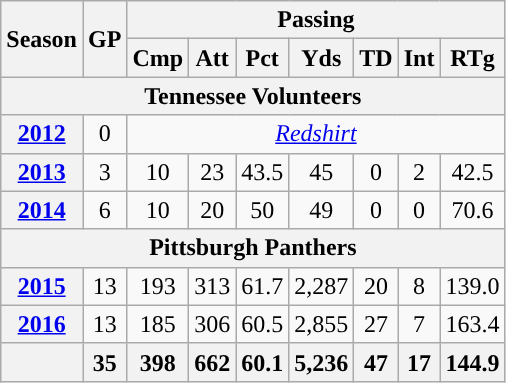<table class="wikitable" style="text-align:center;">
<tr>
<th rowspan="2">Season</th>
<th rowspan="2">GP</th>
<th colspan="7">Passing</th>
</tr>
<tr>
<th>Cmp</th>
<th>Att</th>
<th>Pct</th>
<th>Yds</th>
<th>TD</th>
<th>Int</th>
<th>RTg</th>
</tr>
<tr>
<th colspan="9">Tennessee Volunteers</th>
</tr>
<tr>
<th><a href='#'>2012</a></th>
<td>0</td>
<td colspan="7"> <em><a href='#'>Redshirt</a></em></td>
</tr>
<tr>
<th><a href='#'>2013</a></th>
<td>3</td>
<td>10</td>
<td>23</td>
<td>43.5</td>
<td>45</td>
<td>0</td>
<td>2</td>
<td>42.5</td>
</tr>
<tr>
<th><a href='#'>2014</a></th>
<td>6</td>
<td>10</td>
<td>20</td>
<td>50</td>
<td>49</td>
<td>0</td>
<td>0</td>
<td>70.6</td>
</tr>
<tr>
<th colspan="9">Pittsburgh Panthers</th>
</tr>
<tr>
<th><a href='#'>2015</a></th>
<td>13</td>
<td>193</td>
<td>313</td>
<td>61.7</td>
<td>2,287</td>
<td>20</td>
<td>8</td>
<td>139.0</td>
</tr>
<tr>
<th><a href='#'>2016</a></th>
<td>13</td>
<td>185</td>
<td>306</td>
<td>60.5</td>
<td>2,855</td>
<td>27</td>
<td>7</td>
<td>163.4</td>
</tr>
<tr>
<th></th>
<th>35</th>
<th>398</th>
<th>662</th>
<th>60.1</th>
<th>5,236</th>
<th>47</th>
<th>17</th>
<th>144.9</th>
</tr>
</table>
